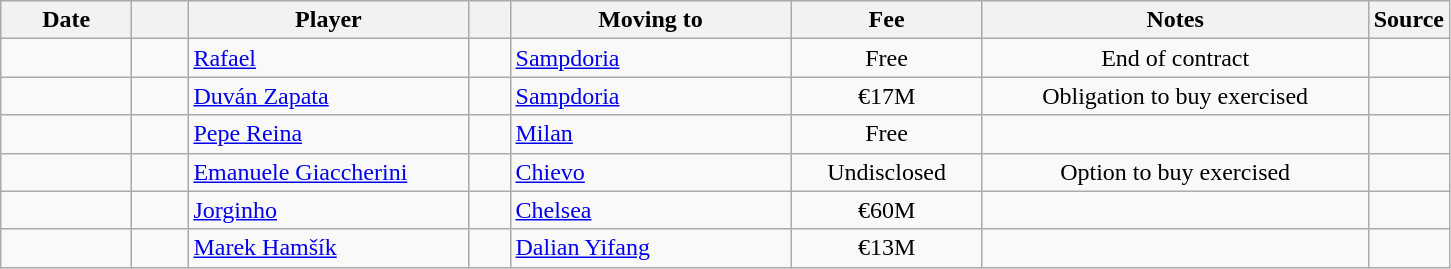<table class="wikitable sortable">
<tr>
<th style="width:80px;">Date</th>
<th style="width:30px;"></th>
<th style="width:180px;">Player</th>
<th style="width:20px;"></th>
<th style="width:180px;">Moving to</th>
<th style="width:120px;" class="unsortable">Fee</th>
<th style="width:250px;" class="unsortable">Notes</th>
<th style="width:20px;">Source</th>
</tr>
<tr>
<td></td>
<td align=center></td>
<td> <a href='#'>Rafael</a></td>
<td align=center></td>
<td> <a href='#'>Sampdoria</a></td>
<td align=center>Free</td>
<td align=center>End of contract</td>
<td></td>
</tr>
<tr>
<td></td>
<td align=center></td>
<td> <a href='#'>Duván Zapata</a></td>
<td align=center></td>
<td> <a href='#'>Sampdoria</a></td>
<td align=center>€17M</td>
<td align=center>Obligation to buy exercised</td>
<td></td>
</tr>
<tr>
<td></td>
<td align=center></td>
<td> <a href='#'>Pepe Reina</a></td>
<td align=center></td>
<td> <a href='#'>Milan</a></td>
<td align=center>Free</td>
<td align=center></td>
<td></td>
</tr>
<tr>
<td></td>
<td align=center></td>
<td> <a href='#'>Emanuele Giaccherini</a></td>
<td align=center></td>
<td> <a href='#'>Chievo</a></td>
<td align=center>Undisclosed</td>
<td align=center>Option to buy exercised</td>
<td></td>
</tr>
<tr>
<td></td>
<td align=center></td>
<td> <a href='#'>Jorginho</a></td>
<td align=center></td>
<td> <a href='#'>Chelsea</a></td>
<td align=center>€60M</td>
<td align=center></td>
<td></td>
</tr>
<tr>
<td></td>
<td align=center></td>
<td> <a href='#'>Marek Hamšík</a></td>
<td align=center></td>
<td> <a href='#'>Dalian Yifang</a></td>
<td align=center>€13M</td>
<td align=center></td>
<td></td>
</tr>
</table>
